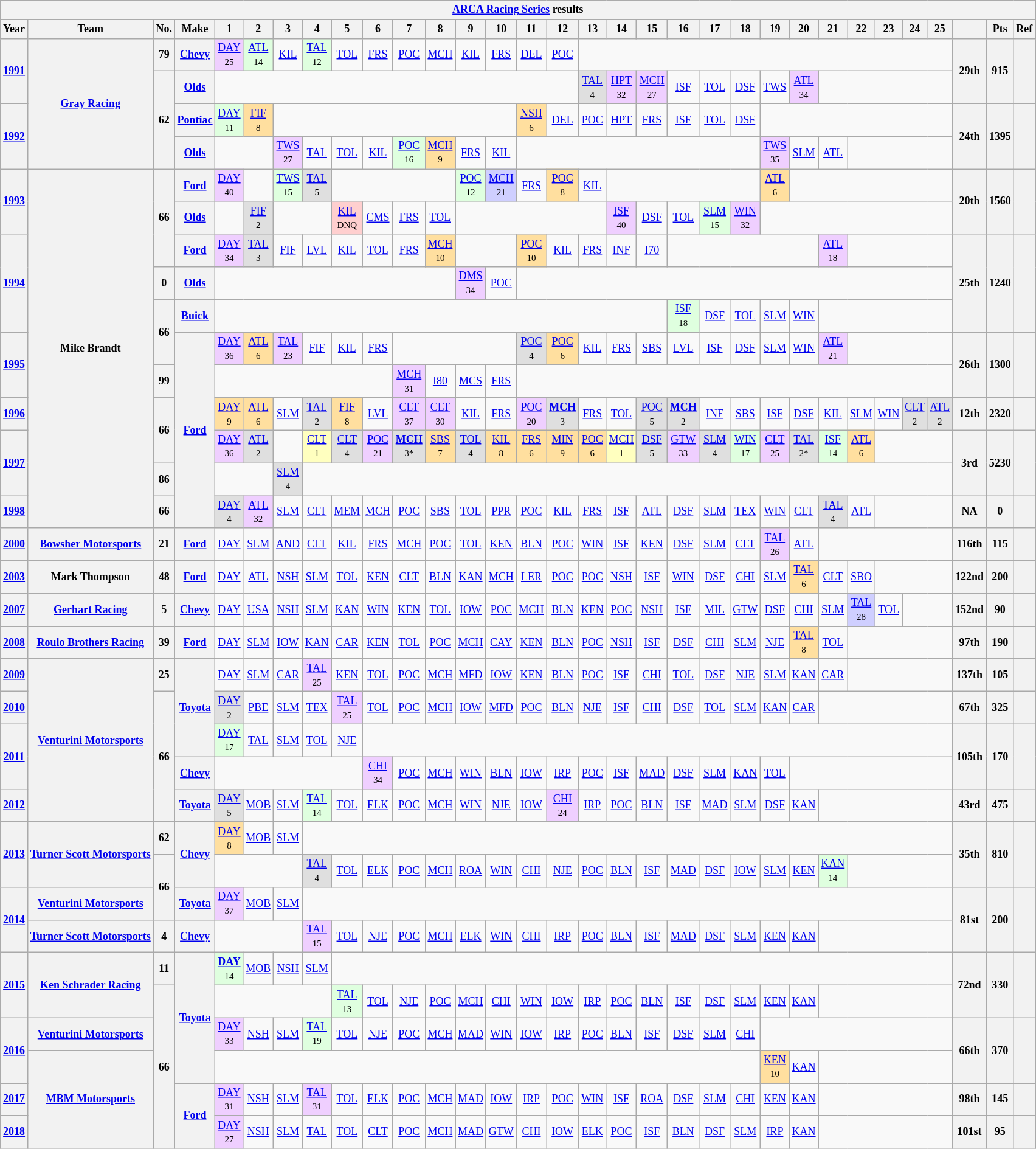<table class="wikitable" style="text-align:center; font-size:75%">
<tr>
<th colspan=45><a href='#'>ARCA Racing Series</a> results</th>
</tr>
<tr>
<th>Year</th>
<th>Team</th>
<th>No.</th>
<th>Make</th>
<th>1</th>
<th>2</th>
<th>3</th>
<th>4</th>
<th>5</th>
<th>6</th>
<th>7</th>
<th>8</th>
<th>9</th>
<th>10</th>
<th>11</th>
<th>12</th>
<th>13</th>
<th>14</th>
<th>15</th>
<th>16</th>
<th>17</th>
<th>18</th>
<th>19</th>
<th>20</th>
<th>21</th>
<th>22</th>
<th>23</th>
<th>24</th>
<th>25</th>
<th></th>
<th>Pts</th>
<th>Ref</th>
</tr>
<tr>
<th rowspan=2><a href='#'>1991</a></th>
<th rowspan=4><a href='#'>Gray Racing</a></th>
<th>79</th>
<th><a href='#'>Chevy</a></th>
<td style="background:#EFCFFF;"><a href='#'>DAY</a><br><small>25</small></td>
<td style="background:#DFFFDF;"><a href='#'>ATL</a><br><small>14</small></td>
<td><a href='#'>KIL</a></td>
<td style="background:#DFFFDF;"><a href='#'>TAL</a><br><small>12</small></td>
<td><a href='#'>TOL</a></td>
<td><a href='#'>FRS</a></td>
<td><a href='#'>POC</a></td>
<td><a href='#'>MCH</a></td>
<td><a href='#'>KIL</a></td>
<td><a href='#'>FRS</a></td>
<td><a href='#'>DEL</a></td>
<td><a href='#'>POC</a></td>
<td colspan=13></td>
<th rowspan=2>29th</th>
<th rowspan=2>915</th>
<th rowspan=2></th>
</tr>
<tr>
<th rowspan=3>62</th>
<th><a href='#'>Olds</a></th>
<td colspan=12></td>
<td style="background:#DFDFDF;"><a href='#'>TAL</a><br><small>4</small></td>
<td style="background:#EFCFFF;"><a href='#'>HPT</a><br><small>32</small></td>
<td style="background:#EFCFFF;"><a href='#'>MCH</a><br><small>27</small></td>
<td><a href='#'>ISF</a></td>
<td><a href='#'>TOL</a></td>
<td><a href='#'>DSF</a></td>
<td><a href='#'>TWS</a></td>
<td style="background:#EFCFFF;"><a href='#'>ATL</a><br><small>34</small></td>
<td colspan=5></td>
</tr>
<tr>
<th rowspan=2><a href='#'>1992</a></th>
<th><a href='#'>Pontiac</a></th>
<td style="background:#DFFFDF;"><a href='#'>DAY</a><br><small>11</small></td>
<td style="background:#FFDF9F;"><a href='#'>FIF</a><br><small>8</small></td>
<td colspan=8></td>
<td style="background:#FFDF9F;"><a href='#'>NSH</a><br><small>6</small></td>
<td><a href='#'>DEL</a></td>
<td><a href='#'>POC</a></td>
<td><a href='#'>HPT</a></td>
<td><a href='#'>FRS</a></td>
<td><a href='#'>ISF</a></td>
<td><a href='#'>TOL</a></td>
<td><a href='#'>DSF</a></td>
<td colspan=7></td>
<th rowspan=2>24th</th>
<th rowspan=2>1395</th>
<th rowspan=2></th>
</tr>
<tr>
<th><a href='#'>Olds</a></th>
<td colspan=2></td>
<td style="background:#EFCFFF;"><a href='#'>TWS</a><br><small>27</small></td>
<td><a href='#'>TAL</a></td>
<td><a href='#'>TOL</a></td>
<td><a href='#'>KIL</a></td>
<td style="background:#DFFFDF;"><a href='#'>POC</a><br><small>16</small></td>
<td style="background:#FFDF9F;"><a href='#'>MCH</a><br><small>9</small></td>
<td><a href='#'>FRS</a></td>
<td><a href='#'>KIL</a></td>
<td colspan=8></td>
<td style="background:#EFCFFF;"><a href='#'>TWS</a><br><small>35</small></td>
<td><a href='#'>SLM</a></td>
<td><a href='#'>ATL</a></td>
<td colspan=4></td>
</tr>
<tr>
<th rowspan=2><a href='#'>1993</a></th>
<th rowspan=11>Mike Brandt</th>
<th rowspan=3>66</th>
<th><a href='#'>Ford</a></th>
<td style="background:#EFCFFF;"><a href='#'>DAY</a><br><small>40</small></td>
<td></td>
<td style="background:#DFFFDF;"><a href='#'>TWS</a><br><small>15</small></td>
<td style="background:#DFDFDF;"><a href='#'>TAL</a><br><small>5</small></td>
<td colspan=4></td>
<td style="background:#DFFFDF;"><a href='#'>POC</a><br><small>12</small></td>
<td style="background:#CFCFFF;"><a href='#'>MCH</a><br><small>21</small></td>
<td><a href='#'>FRS</a></td>
<td style="background:#FFDF9F;"><a href='#'>POC</a><br><small>8</small></td>
<td><a href='#'>KIL</a></td>
<td colspan=5></td>
<td style="background:#FFDF9F;"><a href='#'>ATL</a><br><small>6</small></td>
<td colspan=6></td>
<th rowspan=2>20th</th>
<th rowspan=2>1560</th>
<th rowspan=2></th>
</tr>
<tr>
<th><a href='#'>Olds</a></th>
<td></td>
<td style="background:#DFDFDF;"><a href='#'>FIF</a><br><small>2</small></td>
<td colspan=2></td>
<td style="background:#FFCFCF;"><a href='#'>KIL</a><br><small>DNQ</small></td>
<td><a href='#'>CMS</a></td>
<td><a href='#'>FRS</a></td>
<td><a href='#'>TOL</a></td>
<td colspan=5></td>
<td style="background:#EFCFFF;"><a href='#'>ISF</a><br><small>40</small></td>
<td><a href='#'>DSF</a></td>
<td><a href='#'>TOL</a></td>
<td style="background:#DFFFDF;"><a href='#'>SLM</a><br><small>15</small></td>
<td style="background:#EFCFFF;"><a href='#'>WIN</a><br><small>32</small></td>
<td colspan=7></td>
</tr>
<tr>
<th rowspan=3><a href='#'>1994</a></th>
<th><a href='#'>Ford</a></th>
<td style="background:#EFCFFF;"><a href='#'>DAY</a><br><small>34</small></td>
<td style="background:#DFDFDF;"><a href='#'>TAL</a><br><small>3</small></td>
<td><a href='#'>FIF</a></td>
<td><a href='#'>LVL</a></td>
<td><a href='#'>KIL</a></td>
<td><a href='#'>TOL</a></td>
<td><a href='#'>FRS</a></td>
<td style="background:#FFDF9F;"><a href='#'>MCH</a><br><small>10</small></td>
<td colspan=2></td>
<td style="background:#FFDF9F;"><a href='#'>POC</a><br><small>10</small></td>
<td><a href='#'>KIL</a></td>
<td><a href='#'>FRS</a></td>
<td><a href='#'>INF</a></td>
<td><a href='#'>I70</a></td>
<td colspan=5></td>
<td style="background:#EFCFFF;"><a href='#'>ATL</a><br><small>18</small></td>
<td colspan=4></td>
<th rowspan=3>25th</th>
<th rowspan=3>1240</th>
<th rowspan=3></th>
</tr>
<tr>
<th>0</th>
<th><a href='#'>Olds</a></th>
<td colspan=8></td>
<td style="background:#EFCFFF;"><a href='#'>DMS</a><br><small>34</small></td>
<td><a href='#'>POC</a></td>
<td colspan=15></td>
</tr>
<tr>
<th rowspan=2>66</th>
<th><a href='#'>Buick</a></th>
<td colspan=15></td>
<td style="background:#DFFFDF;"><a href='#'>ISF</a><br><small>18</small></td>
<td><a href='#'>DSF</a></td>
<td><a href='#'>TOL</a></td>
<td><a href='#'>SLM</a></td>
<td><a href='#'>WIN</a></td>
<td colspan=5></td>
</tr>
<tr>
<th rowspan=2><a href='#'>1995</a></th>
<th rowspan=6><a href='#'>Ford</a></th>
<td style="background:#EFCFFF;"><a href='#'>DAY</a><br><small>36</small></td>
<td style="background:#FFDF9F;"><a href='#'>ATL</a><br><small>6</small></td>
<td style="background:#EFCFFF;"><a href='#'>TAL</a><br><small>23</small></td>
<td><a href='#'>FIF</a></td>
<td><a href='#'>KIL</a></td>
<td><a href='#'>FRS</a></td>
<td colspan=4></td>
<td style="background:#DFDFDF;"><a href='#'>POC</a><br><small>4</small></td>
<td style="background:#FFDF9F;"><a href='#'>POC</a><br><small>6</small></td>
<td><a href='#'>KIL</a></td>
<td><a href='#'>FRS</a></td>
<td><a href='#'>SBS</a></td>
<td><a href='#'>LVL</a></td>
<td><a href='#'>ISF</a></td>
<td><a href='#'>DSF</a></td>
<td><a href='#'>SLM</a></td>
<td><a href='#'>WIN</a></td>
<td style="background:#EFCFFF;"><a href='#'>ATL</a><br><small>21</small></td>
<td colspan=4></td>
<th rowspan=2>26th</th>
<th rowspan=2>1300</th>
<th rowspan=2></th>
</tr>
<tr>
<th>99</th>
<td colspan=6></td>
<td style="background:#EFCFFF;"><a href='#'>MCH</a><br><small>31</small></td>
<td><a href='#'>I80</a></td>
<td><a href='#'>MCS</a></td>
<td><a href='#'>FRS</a></td>
<td colspan=15></td>
</tr>
<tr>
<th><a href='#'>1996</a></th>
<th rowspan=2>66</th>
<td style="background:#FFDF9F;"><a href='#'>DAY</a><br><small>9</small></td>
<td style="background:#FFDF9F;"><a href='#'>ATL</a><br><small>6</small></td>
<td><a href='#'>SLM</a></td>
<td style="background:#DFDFDF;"><a href='#'>TAL</a><br><small>2</small></td>
<td style="background:#FFDF9F;"><a href='#'>FIF</a><br><small>8</small></td>
<td><a href='#'>LVL</a></td>
<td style="background:#EFCFFF;"><a href='#'>CLT</a><br><small>37</small></td>
<td style="background:#EFCFFF;"><a href='#'>CLT</a><br><small>30</small></td>
<td><a href='#'>KIL</a></td>
<td><a href='#'>FRS</a></td>
<td style="background:#EFCFFF;"><a href='#'>POC</a><br><small>20</small></td>
<td style="background:#DFDFDF;"><strong><a href='#'>MCH</a></strong><br><small>3</small></td>
<td><a href='#'>FRS</a></td>
<td><a href='#'>TOL</a></td>
<td style="background:#DFDFDF;"><a href='#'>POC</a><br><small>5</small></td>
<td style="background:#DFDFDF;"><strong><a href='#'>MCH</a></strong><br><small>2</small></td>
<td><a href='#'>INF</a></td>
<td><a href='#'>SBS</a></td>
<td><a href='#'>ISF</a></td>
<td><a href='#'>DSF</a></td>
<td><a href='#'>KIL</a></td>
<td><a href='#'>SLM</a></td>
<td><a href='#'>WIN</a></td>
<td style="background:#DFDFDF;"><a href='#'>CLT</a><br><small>2</small></td>
<td style="background:#DFDFDF;"><a href='#'>ATL</a><br><small>2</small></td>
<th>12th</th>
<th>2320</th>
<th></th>
</tr>
<tr>
<th rowspan=2><a href='#'>1997</a></th>
<td style="background:#EFCFFF;"><a href='#'>DAY</a><br><small>36</small></td>
<td style="background:#DFDFDF;"><a href='#'>ATL</a><br><small>2</small></td>
<td></td>
<td style="background:#FFFFBF;"><a href='#'>CLT</a><br><small>1</small></td>
<td style="background:#DFDFDF;"><a href='#'>CLT</a><br><small>4</small></td>
<td style="background:#EFCFFF;"><a href='#'>POC</a><br><small>21</small></td>
<td style="background:#DFDFDF;"><strong><a href='#'>MCH</a></strong><br><small>3*</small></td>
<td style="background:#FFDF9F;"><a href='#'>SBS</a><br><small>7</small></td>
<td style="background:#DFDFDF;"><a href='#'>TOL</a><br><small>4</small></td>
<td style="background:#FFDF9F;"><a href='#'>KIL</a><br><small>8</small></td>
<td style="background:#FFDF9F;"><a href='#'>FRS</a><br><small>6</small></td>
<td style="background:#FFDF9F;"><a href='#'>MIN</a><br><small>9</small></td>
<td style="background:#FFDF9F;"><a href='#'>POC</a><br><small>6</small></td>
<td style="background:#FFFFBF;"><a href='#'>MCH</a><br><small>1</small></td>
<td style="background:#DFDFDF;"><a href='#'>DSF</a><br><small>5</small></td>
<td style="background:#EFCFFF;"><a href='#'>GTW</a><br><small>33</small></td>
<td style="background:#DFDFDF;"><a href='#'>SLM</a><br><small>4</small></td>
<td style="background:#DFFFDF;"><a href='#'>WIN</a><br><small>17</small></td>
<td style="background:#EFCFFF;"><a href='#'>CLT</a><br><small>25</small></td>
<td style="background:#DFDFDF;"><a href='#'>TAL</a><br><small>2*</small></td>
<td style="background:#DFFFDF;"><a href='#'>ISF</a><br><small>14</small></td>
<td style="background:#FFDF9F;"><a href='#'>ATL</a><br><small>6</small></td>
<td colspan=3></td>
<th rowspan=2>3rd</th>
<th rowspan=2>5230</th>
<th rowspan=2></th>
</tr>
<tr>
<th>86</th>
<td colspan=2></td>
<td style="background:#DFDFDF;"><a href='#'>SLM</a><br><small>4</small></td>
<td colspan=22></td>
</tr>
<tr>
<th><a href='#'>1998</a></th>
<th>66</th>
<td style="background:#DFDFDF;"><a href='#'>DAY</a><br><small>4</small></td>
<td style="background:#EFCFFF;"><a href='#'>ATL</a><br><small>32</small></td>
<td><a href='#'>SLM</a></td>
<td><a href='#'>CLT</a></td>
<td><a href='#'>MEM</a></td>
<td><a href='#'>MCH</a></td>
<td><a href='#'>POC</a></td>
<td><a href='#'>SBS</a></td>
<td><a href='#'>TOL</a></td>
<td><a href='#'>PPR</a></td>
<td><a href='#'>POC</a></td>
<td><a href='#'>KIL</a></td>
<td><a href='#'>FRS</a></td>
<td><a href='#'>ISF</a></td>
<td><a href='#'>ATL</a></td>
<td><a href='#'>DSF</a></td>
<td><a href='#'>SLM</a></td>
<td><a href='#'>TEX</a></td>
<td><a href='#'>WIN</a></td>
<td><a href='#'>CLT</a></td>
<td style="background:#DFDFDF;"><a href='#'>TAL</a><br><small>4</small></td>
<td><a href='#'>ATL</a></td>
<td colspan=3></td>
<th>NA</th>
<th>0</th>
<th></th>
</tr>
<tr>
<th><a href='#'>2000</a></th>
<th><a href='#'>Bowsher Motorsports</a></th>
<th>21</th>
<th><a href='#'>Ford</a></th>
<td><a href='#'>DAY</a></td>
<td><a href='#'>SLM</a></td>
<td><a href='#'>AND</a></td>
<td><a href='#'>CLT</a></td>
<td><a href='#'>KIL</a></td>
<td><a href='#'>FRS</a></td>
<td><a href='#'>MCH</a></td>
<td><a href='#'>POC</a></td>
<td><a href='#'>TOL</a></td>
<td><a href='#'>KEN</a></td>
<td><a href='#'>BLN</a></td>
<td><a href='#'>POC</a></td>
<td><a href='#'>WIN</a></td>
<td><a href='#'>ISF</a></td>
<td><a href='#'>KEN</a></td>
<td><a href='#'>DSF</a></td>
<td><a href='#'>SLM</a></td>
<td><a href='#'>CLT</a></td>
<td style="background:#EFCFFF;"><a href='#'>TAL</a><br><small>26</small></td>
<td><a href='#'>ATL</a></td>
<td colspan=5></td>
<th>116th</th>
<th>115</th>
<th></th>
</tr>
<tr>
<th><a href='#'>2003</a></th>
<th>Mark Thompson</th>
<th>48</th>
<th><a href='#'>Ford</a></th>
<td><a href='#'>DAY</a></td>
<td><a href='#'>ATL</a></td>
<td><a href='#'>NSH</a></td>
<td><a href='#'>SLM</a></td>
<td><a href='#'>TOL</a></td>
<td><a href='#'>KEN</a></td>
<td><a href='#'>CLT</a></td>
<td><a href='#'>BLN</a></td>
<td><a href='#'>KAN</a></td>
<td><a href='#'>MCH</a></td>
<td><a href='#'>LER</a></td>
<td><a href='#'>POC</a></td>
<td><a href='#'>POC</a></td>
<td><a href='#'>NSH</a></td>
<td><a href='#'>ISF</a></td>
<td><a href='#'>WIN</a></td>
<td><a href='#'>DSF</a></td>
<td><a href='#'>CHI</a></td>
<td><a href='#'>SLM</a></td>
<td style="background:#FFDF9F;"><a href='#'>TAL</a><br><small>6</small></td>
<td><a href='#'>CLT</a></td>
<td><a href='#'>SBO</a></td>
<td colspan=3></td>
<th>122nd</th>
<th>200</th>
<th></th>
</tr>
<tr>
<th><a href='#'>2007</a></th>
<th><a href='#'>Gerhart Racing</a></th>
<th>5</th>
<th><a href='#'>Chevy</a></th>
<td><a href='#'>DAY</a></td>
<td><a href='#'>USA</a></td>
<td><a href='#'>NSH</a></td>
<td><a href='#'>SLM</a></td>
<td><a href='#'>KAN</a></td>
<td><a href='#'>WIN</a></td>
<td><a href='#'>KEN</a></td>
<td><a href='#'>TOL</a></td>
<td><a href='#'>IOW</a></td>
<td><a href='#'>POC</a></td>
<td><a href='#'>MCH</a></td>
<td><a href='#'>BLN</a></td>
<td><a href='#'>KEN</a></td>
<td><a href='#'>POC</a></td>
<td><a href='#'>NSH</a></td>
<td><a href='#'>ISF</a></td>
<td><a href='#'>MIL</a></td>
<td><a href='#'>GTW</a></td>
<td><a href='#'>DSF</a></td>
<td><a href='#'>CHI</a></td>
<td><a href='#'>SLM</a></td>
<td style="background:#CFCFFF;"><a href='#'>TAL</a><br><small>28</small></td>
<td><a href='#'>TOL</a></td>
<td colspan=2></td>
<th>152nd</th>
<th>90</th>
<th></th>
</tr>
<tr>
<th><a href='#'>2008</a></th>
<th><a href='#'>Roulo Brothers Racing</a></th>
<th>39</th>
<th><a href='#'>Ford</a></th>
<td><a href='#'>DAY</a></td>
<td><a href='#'>SLM</a></td>
<td><a href='#'>IOW</a></td>
<td><a href='#'>KAN</a></td>
<td><a href='#'>CAR</a></td>
<td><a href='#'>KEN</a></td>
<td><a href='#'>TOL</a></td>
<td><a href='#'>POC</a></td>
<td><a href='#'>MCH</a></td>
<td><a href='#'>CAY</a></td>
<td><a href='#'>KEN</a></td>
<td><a href='#'>BLN</a></td>
<td><a href='#'>POC</a></td>
<td><a href='#'>NSH</a></td>
<td><a href='#'>ISF</a></td>
<td><a href='#'>DSF</a></td>
<td><a href='#'>CHI</a></td>
<td><a href='#'>SLM</a></td>
<td><a href='#'>NJE</a></td>
<td style="background:#FFDF9F;"><a href='#'>TAL</a><br><small>8</small></td>
<td><a href='#'>TOL</a></td>
<td colspan=4></td>
<th>97th</th>
<th>190</th>
<th></th>
</tr>
<tr>
<th><a href='#'>2009</a></th>
<th rowspan=5><a href='#'>Venturini Motorsports</a></th>
<th>25</th>
<th rowspan=3><a href='#'>Toyota</a></th>
<td><a href='#'>DAY</a></td>
<td><a href='#'>SLM</a></td>
<td><a href='#'>CAR</a></td>
<td style="background:#EFCFFF;"><a href='#'>TAL</a><br><small>25</small></td>
<td><a href='#'>KEN</a></td>
<td><a href='#'>TOL</a></td>
<td><a href='#'>POC</a></td>
<td><a href='#'>MCH</a></td>
<td><a href='#'>MFD</a></td>
<td><a href='#'>IOW</a></td>
<td><a href='#'>KEN</a></td>
<td><a href='#'>BLN</a></td>
<td><a href='#'>POC</a></td>
<td><a href='#'>ISF</a></td>
<td><a href='#'>CHI</a></td>
<td><a href='#'>TOL</a></td>
<td><a href='#'>DSF</a></td>
<td><a href='#'>NJE</a></td>
<td><a href='#'>SLM</a></td>
<td><a href='#'>KAN</a></td>
<td><a href='#'>CAR</a></td>
<td colspan=4></td>
<th>137th</th>
<th>105</th>
<th></th>
</tr>
<tr>
<th><a href='#'>2010</a></th>
<th rowspan=4>66</th>
<td style="background:#DFDFDF;"><a href='#'>DAY</a><br><small>2</small></td>
<td><a href='#'>PBE</a></td>
<td><a href='#'>SLM</a></td>
<td><a href='#'>TEX</a></td>
<td style="background:#EFCFFF;"><a href='#'>TAL</a><br><small>25</small></td>
<td><a href='#'>TOL</a></td>
<td><a href='#'>POC</a></td>
<td><a href='#'>MCH</a></td>
<td><a href='#'>IOW</a></td>
<td><a href='#'>MFD</a></td>
<td><a href='#'>POC</a></td>
<td><a href='#'>BLN</a></td>
<td><a href='#'>NJE</a></td>
<td><a href='#'>ISF</a></td>
<td><a href='#'>CHI</a></td>
<td><a href='#'>DSF</a></td>
<td><a href='#'>TOL</a></td>
<td><a href='#'>SLM</a></td>
<td><a href='#'>KAN</a></td>
<td><a href='#'>CAR</a></td>
<td colspan=5></td>
<th>67th</th>
<th>325</th>
<th></th>
</tr>
<tr>
<th rowspan=2><a href='#'>2011</a></th>
<td style="background:#DFFFDF;"><a href='#'>DAY</a><br><small>17</small></td>
<td><a href='#'>TAL</a></td>
<td><a href='#'>SLM</a></td>
<td><a href='#'>TOL</a></td>
<td><a href='#'>NJE</a></td>
<td colspan=20></td>
<th rowspan=2>105th</th>
<th rowspan=2>170</th>
<th rowspan=2></th>
</tr>
<tr>
<th><a href='#'>Chevy</a></th>
<td colspan=5></td>
<td style="background:#EFCFFF;"><a href='#'>CHI</a><br><small>34</small></td>
<td><a href='#'>POC</a></td>
<td><a href='#'>MCH</a></td>
<td><a href='#'>WIN</a></td>
<td><a href='#'>BLN</a></td>
<td><a href='#'>IOW</a></td>
<td><a href='#'>IRP</a></td>
<td><a href='#'>POC</a></td>
<td><a href='#'>ISF</a></td>
<td><a href='#'>MAD</a></td>
<td><a href='#'>DSF</a></td>
<td><a href='#'>SLM</a></td>
<td><a href='#'>KAN</a></td>
<td><a href='#'>TOL</a></td>
<td colspan=6></td>
</tr>
<tr>
<th><a href='#'>2012</a></th>
<th><a href='#'>Toyota</a></th>
<td style="background:#DFDFDF;"><a href='#'>DAY</a><br><small>5</small></td>
<td><a href='#'>MOB</a></td>
<td><a href='#'>SLM</a></td>
<td style="background:#DFFFDF;"><a href='#'>TAL</a><br><small>14</small></td>
<td><a href='#'>TOL</a></td>
<td><a href='#'>ELK</a></td>
<td><a href='#'>POC</a></td>
<td><a href='#'>MCH</a></td>
<td><a href='#'>WIN</a></td>
<td><a href='#'>NJE</a></td>
<td><a href='#'>IOW</a></td>
<td style="background:#EFCFFF;"><a href='#'>CHI</a><br><small>24</small></td>
<td><a href='#'>IRP</a></td>
<td><a href='#'>POC</a></td>
<td><a href='#'>BLN</a></td>
<td><a href='#'>ISF</a></td>
<td><a href='#'>MAD</a></td>
<td><a href='#'>SLM</a></td>
<td><a href='#'>DSF</a></td>
<td><a href='#'>KAN</a></td>
<td colspan=5></td>
<th>43rd</th>
<th>475</th>
<th></th>
</tr>
<tr>
<th rowspan=2><a href='#'>2013</a></th>
<th rowspan=2><a href='#'>Turner Scott Motorsports</a></th>
<th>62</th>
<th rowspan=2><a href='#'>Chevy</a></th>
<td style="background:#FFDF9F;"><a href='#'>DAY</a><br><small>8</small></td>
<td><a href='#'>MOB</a></td>
<td><a href='#'>SLM</a></td>
<td colspan=22></td>
<th rowspan=2>35th</th>
<th rowspan=2>810</th>
<th rowspan=2></th>
</tr>
<tr>
<th rowspan=2>66</th>
<td colspan=3></td>
<td style="background:#DFDFDF;"><a href='#'>TAL</a><br><small>4</small></td>
<td><a href='#'>TOL</a></td>
<td><a href='#'>ELK</a></td>
<td><a href='#'>POC</a></td>
<td><a href='#'>MCH</a></td>
<td><a href='#'>ROA</a></td>
<td><a href='#'>WIN</a></td>
<td><a href='#'>CHI</a></td>
<td><a href='#'>NJE</a></td>
<td><a href='#'>POC</a></td>
<td><a href='#'>BLN</a></td>
<td><a href='#'>ISF</a></td>
<td><a href='#'>MAD</a></td>
<td><a href='#'>DSF</a></td>
<td><a href='#'>IOW</a></td>
<td><a href='#'>SLM</a></td>
<td><a href='#'>KEN</a></td>
<td style="background:#DFFFDF;"><a href='#'>KAN</a><br><small>14</small></td>
<td colspan=4></td>
</tr>
<tr>
<th rowspan=2><a href='#'>2014</a></th>
<th><a href='#'>Venturini Motorsports</a></th>
<th><a href='#'>Toyota</a></th>
<td style="background:#EFCFFF;"><a href='#'>DAY</a><br><small>37</small></td>
<td><a href='#'>MOB</a></td>
<td><a href='#'>SLM</a></td>
<td colspan=22></td>
<th rowspan=2>81st</th>
<th rowspan=2>200</th>
<th rowspan=2></th>
</tr>
<tr>
<th><a href='#'>Turner Scott Motorsports</a></th>
<th>4</th>
<th><a href='#'>Chevy</a></th>
<td colspan=3></td>
<td style="background:#EFCFFF;"><a href='#'>TAL</a><br><small>15</small></td>
<td><a href='#'>TOL</a></td>
<td><a href='#'>NJE</a></td>
<td><a href='#'>POC</a></td>
<td><a href='#'>MCH</a></td>
<td><a href='#'>ELK</a></td>
<td><a href='#'>WIN</a></td>
<td><a href='#'>CHI</a></td>
<td><a href='#'>IRP</a></td>
<td><a href='#'>POC</a></td>
<td><a href='#'>BLN</a></td>
<td><a href='#'>ISF</a></td>
<td><a href='#'>MAD</a></td>
<td><a href='#'>DSF</a></td>
<td><a href='#'>SLM</a></td>
<td><a href='#'>KEN</a></td>
<td><a href='#'>KAN</a></td>
<td colspan=5></td>
</tr>
<tr>
<th rowspan=2><a href='#'>2015</a></th>
<th rowspan=2><a href='#'>Ken Schrader Racing</a></th>
<th>11</th>
<th rowspan=4><a href='#'>Toyota</a></th>
<td style="background:#DFFFDF;"><strong><a href='#'>DAY</a></strong><br><small>14</small></td>
<td><a href='#'>MOB</a></td>
<td><a href='#'>NSH</a></td>
<td><a href='#'>SLM</a></td>
<td colspan=21></td>
<th rowspan=2>72nd</th>
<th rowspan=2>330</th>
<th rowspan=2></th>
</tr>
<tr>
<th rowspan=5>66</th>
<td colspan=4></td>
<td style="background:#DFFFDF;"><a href='#'>TAL</a><br><small>13</small></td>
<td><a href='#'>TOL</a></td>
<td><a href='#'>NJE</a></td>
<td><a href='#'>POC</a></td>
<td><a href='#'>MCH</a></td>
<td><a href='#'>CHI</a></td>
<td><a href='#'>WIN</a></td>
<td><a href='#'>IOW</a></td>
<td><a href='#'>IRP</a></td>
<td><a href='#'>POC</a></td>
<td><a href='#'>BLN</a></td>
<td><a href='#'>ISF</a></td>
<td><a href='#'>DSF</a></td>
<td><a href='#'>SLM</a></td>
<td><a href='#'>KEN</a></td>
<td><a href='#'>KAN</a></td>
<td colspan=5></td>
</tr>
<tr>
<th rowspan=2><a href='#'>2016</a></th>
<th><a href='#'>Venturini Motorsports</a></th>
<td style="background:#EFCFFF;"><a href='#'>DAY</a><br><small>33</small></td>
<td><a href='#'>NSH</a></td>
<td><a href='#'>SLM</a></td>
<td style="background:#DFFFDF;"><a href='#'>TAL</a><br><small>19</small></td>
<td><a href='#'>TOL</a></td>
<td><a href='#'>NJE</a></td>
<td><a href='#'>POC</a></td>
<td><a href='#'>MCH</a></td>
<td><a href='#'>MAD</a></td>
<td><a href='#'>WIN</a></td>
<td><a href='#'>IOW</a></td>
<td><a href='#'>IRP</a></td>
<td><a href='#'>POC</a></td>
<td><a href='#'>BLN</a></td>
<td><a href='#'>ISF</a></td>
<td><a href='#'>DSF</a></td>
<td><a href='#'>SLM</a></td>
<td><a href='#'>CHI</a></td>
<td colspan=7></td>
<th rowspan=2>66th</th>
<th rowspan=2>370</th>
<th rowspan=2></th>
</tr>
<tr>
<th rowspan=3><a href='#'>MBM Motorsports</a></th>
<td colspan=18></td>
<td style="background:#FFDF9F;"><a href='#'>KEN</a><br><small>10</small></td>
<td><a href='#'>KAN</a></td>
<td colspan=5></td>
</tr>
<tr>
<th><a href='#'>2017</a></th>
<th rowspan=2><a href='#'>Ford</a></th>
<td style="background:#EFCFFF;"><a href='#'>DAY</a><br><small>31</small></td>
<td><a href='#'>NSH</a></td>
<td><a href='#'>SLM</a></td>
<td style="background:#EFCFFF;"><a href='#'>TAL</a><br><small>31</small></td>
<td><a href='#'>TOL</a></td>
<td><a href='#'>ELK</a></td>
<td><a href='#'>POC</a></td>
<td><a href='#'>MCH</a></td>
<td><a href='#'>MAD</a></td>
<td><a href='#'>IOW</a></td>
<td><a href='#'>IRP</a></td>
<td><a href='#'>POC</a></td>
<td><a href='#'>WIN</a></td>
<td><a href='#'>ISF</a></td>
<td><a href='#'>ROA</a></td>
<td><a href='#'>DSF</a></td>
<td><a href='#'>SLM</a></td>
<td><a href='#'>CHI</a></td>
<td><a href='#'>KEN</a></td>
<td><a href='#'>KAN</a></td>
<td colspan=5></td>
<th>98th</th>
<th>145</th>
<th></th>
</tr>
<tr>
<th><a href='#'>2018</a></th>
<td style="background-color:#EFCFFF"><a href='#'>DAY</a><br><small>27</small></td>
<td><a href='#'>NSH</a></td>
<td><a href='#'>SLM</a></td>
<td><a href='#'>TAL</a></td>
<td><a href='#'>TOL</a></td>
<td><a href='#'>CLT</a></td>
<td><a href='#'>POC</a></td>
<td><a href='#'>MCH</a></td>
<td><a href='#'>MAD</a></td>
<td><a href='#'>GTW</a></td>
<td><a href='#'>CHI</a></td>
<td><a href='#'>IOW</a></td>
<td><a href='#'>ELK</a></td>
<td><a href='#'>POC</a></td>
<td><a href='#'>ISF</a></td>
<td><a href='#'>BLN</a></td>
<td><a href='#'>DSF</a></td>
<td><a href='#'>SLM</a></td>
<td><a href='#'>IRP</a></td>
<td><a href='#'>KAN</a></td>
<td colspan=5></td>
<th>101st</th>
<th>95</th>
<th></th>
</tr>
</table>
